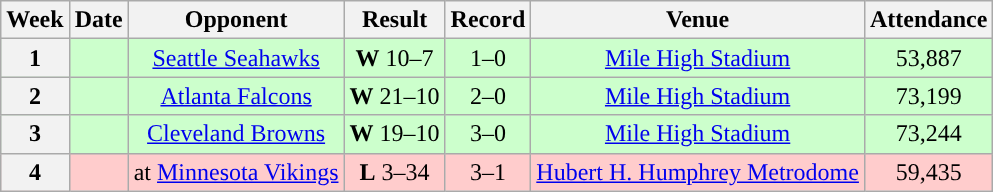<table class="wikitable" style="text-align:center">
<tr>
<th>Week</th>
<th>Date</th>
<th>Opponent</th>
<th>Result</th>
<th>Record</th>
<th>Venue</th>
<th>Attendance</th>
</tr>
<tr style="background:#cfc">
<th>1</th>
<td></td>
<td><a href='#'>Seattle Seahawks</a></td>
<td><strong>W</strong> 10–7</td>
<td>1–0</td>
<td><a href='#'>Mile High Stadium</a></td>
<td>53,887</td>
</tr>
<tr style="background:#cfc">
<th>2</th>
<td></td>
<td><a href='#'>Atlanta Falcons</a></td>
<td><strong>W</strong> 21–10</td>
<td>2–0</td>
<td><a href='#'>Mile High Stadium</a></td>
<td>73,199</td>
</tr>
<tr style="background:#cfc">
<th>3</th>
<td></td>
<td><a href='#'>Cleveland Browns</a></td>
<td><strong>W</strong> 19–10</td>
<td>3–0</td>
<td><a href='#'>Mile High Stadium</a></td>
<td>73,244</td>
</tr>
<tr style="background:#fcc">
<th>4</th>
<td></td>
<td>at <a href='#'>Minnesota Vikings</a></td>
<td><strong>L</strong> 3–34</td>
<td>3–1</td>
<td><a href='#'>Hubert H. Humphrey Metrodome</a></td>
<td>59,435</td>
</tr>
</table>
